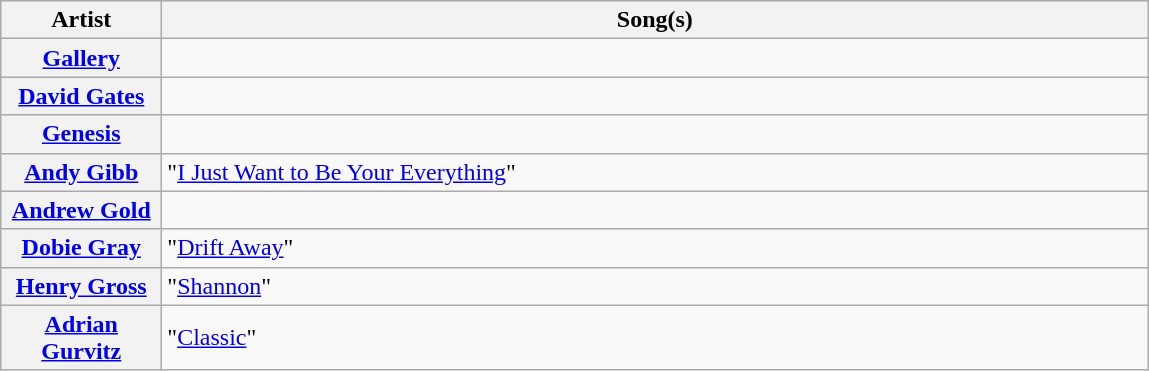<table class="wikitable plainrowheaders sortable">
<tr>
<th scope="col" style="width:100px;">Artist</th>
<th scope="col" style="width:650px;">Song(s)</th>
</tr>
<tr>
<th scope="row"><a href='#'>Gallery</a></th>
<td></td>
</tr>
<tr>
<th scope="row"><a href='#'>David Gates</a></th>
<td></td>
</tr>
<tr>
<th scope="row"><a href='#'>Genesis</a></th>
<td></td>
</tr>
<tr>
<th scope="row"><a href='#'>Andy Gibb</a></th>
<td>"<a href='#'>I Just Want to Be Your Everything</a>"</td>
</tr>
<tr>
<th scope="row"><a href='#'>Andrew Gold</a></th>
<td></td>
</tr>
<tr>
<th scope="row"><a href='#'>Dobie Gray</a></th>
<td>"<a href='#'>Drift Away</a>"</td>
</tr>
<tr>
<th scope="row"><a href='#'>Henry Gross</a></th>
<td>"<a href='#'>Shannon</a>"</td>
</tr>
<tr>
<th scope="row"><a href='#'>Adrian Gurvitz</a></th>
<td>"<a href='#'>Classic</a>"</td>
</tr>
</table>
